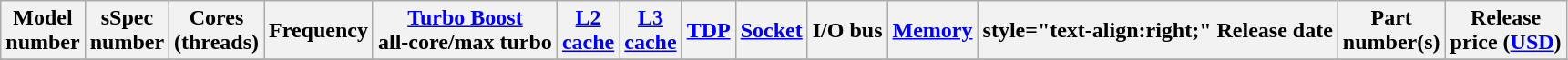<table class="wikitable sortable">
<tr>
<th>Model<br>number</th>
<th>sSpec<br>number</th>
<th>Cores<br>(threads)</th>
<th>Frequency</th>
<th><a href='#'>Turbo Boost</a><br>all-core/max turbo</th>
<th><a href='#'>L2<br>cache</a></th>
<th><a href='#'>L3<br>cache</a></th>
<th><a href='#'>TDP</a></th>
<th><a href='#'>Socket</a></th>
<th>I/O bus</th>
<th><a href='#'>Memory</a></th>
<th>style="text-align:right;"  Release date</th>
<th>Part<br>number(s)</th>
<th>Release<br>price (<a href='#'>USD</a>)<br></th>
</tr>
<tr>
</tr>
</table>
